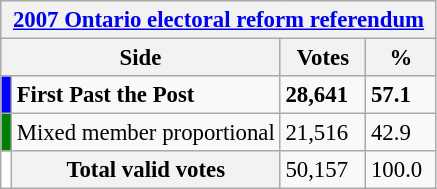<table class="wikitable" style="font-size: 95%; clear:both">
<tr style="background-color:#E9E9E9">
<th colspan=4><a href='#'>2007 Ontario electoral reform referendum</a></th>
</tr>
<tr style="background-color:#E9E9E9">
<th colspan=2 style="width: 130px">Side</th>
<th style="width: 50px">Votes</th>
<th style="width: 40px">%</th>
</tr>
<tr>
<td bgcolor="blue"></td>
<td><strong>First Past the Post</strong></td>
<td><strong>28,641</strong></td>
<td><strong>57.1</strong></td>
</tr>
<tr>
<td bgcolor="green"></td>
<td>Mixed member proportional</td>
<td>21,516</td>
<td>42.9</td>
</tr>
<tr>
<td bgcolor="white"></td>
<th>Total valid votes</th>
<td>50,157</td>
<td>100.0</td>
</tr>
</table>
